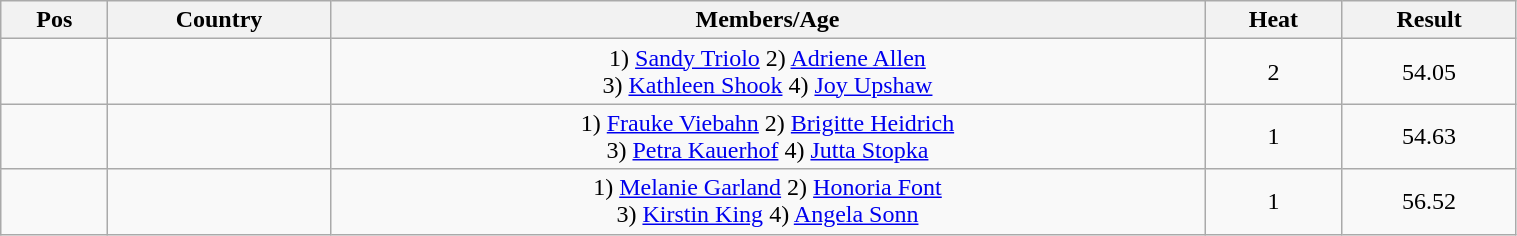<table class="wikitable"  style="text-align:center; width:80%;">
<tr>
<th>Pos</th>
<th>Country</th>
<th>Members/Age</th>
<th>Heat</th>
<th>Result</th>
</tr>
<tr>
<td align=center></td>
<td align=left></td>
<td>1) <a href='#'>Sandy Triolo</a> 2) <a href='#'>Adriene Allen</a><br>3) <a href='#'>Kathleen Shook</a> 4) <a href='#'>Joy Upshaw</a></td>
<td>2</td>
<td>54.05</td>
</tr>
<tr>
<td align=center></td>
<td align=left></td>
<td>1) <a href='#'>Frauke Viebahn</a> 2) <a href='#'>Brigitte Heidrich</a><br>3) <a href='#'>Petra Kauerhof</a> 4) <a href='#'>Jutta Stopka</a></td>
<td>1</td>
<td>54.63</td>
</tr>
<tr>
<td align=center></td>
<td align=left></td>
<td>1) <a href='#'>Melanie Garland</a> 2) <a href='#'>Honoria Font</a><br>3) <a href='#'>Kirstin King</a> 4) <a href='#'>Angela Sonn</a></td>
<td>1</td>
<td>56.52</td>
</tr>
</table>
